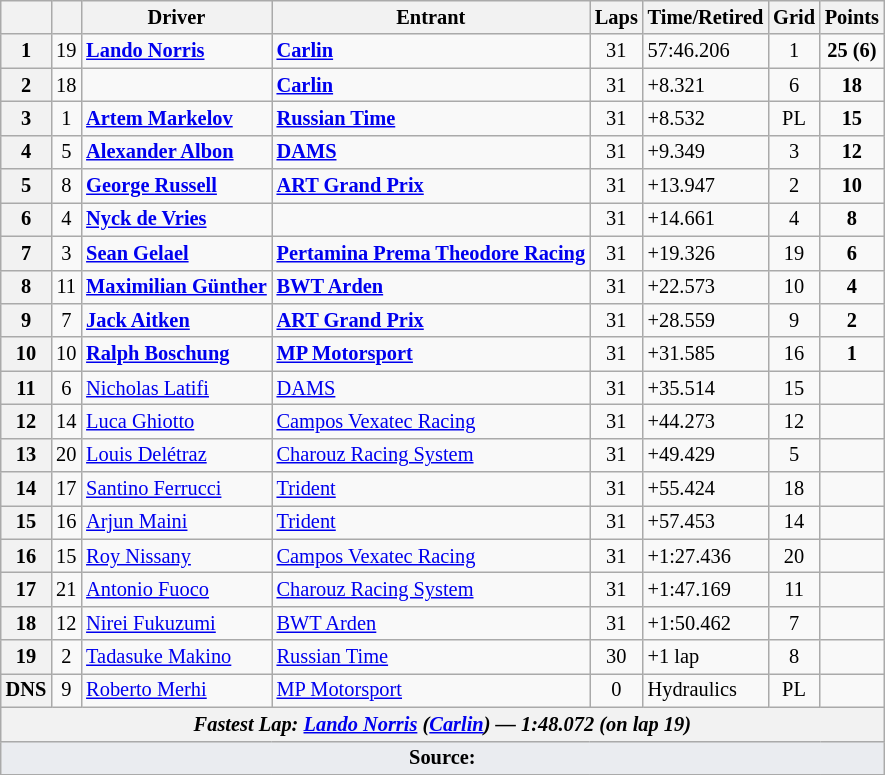<table class="wikitable" style="font-size: 85%;">
<tr>
<th></th>
<th></th>
<th>Driver</th>
<th>Entrant</th>
<th>Laps</th>
<th>Time/Retired</th>
<th>Grid</th>
<th>Points</th>
</tr>
<tr>
<th>1</th>
<td align="center">19</td>
<td> <strong><a href='#'>Lando Norris</a></strong></td>
<td><strong><a href='#'>Carlin</a></strong></td>
<td align="center">31</td>
<td>57:46.206</td>
<td align="center">1</td>
<td align="center"><strong>25 (6)</strong></td>
</tr>
<tr>
<th>2</th>
<td align="center">18</td>
<td></td>
<td><strong><a href='#'>Carlin</a></strong></td>
<td align="center">31</td>
<td>+8.321</td>
<td align="center">6</td>
<td align="center"><strong>18</strong></td>
</tr>
<tr>
<th>3</th>
<td align="center">1</td>
<td> <strong><a href='#'>Artem Markelov</a></strong></td>
<td><strong><a href='#'>Russian Time</a></strong></td>
<td align="center">31</td>
<td>+8.532</td>
<td align="center">PL</td>
<td align="center"><strong>15</strong></td>
</tr>
<tr>
<th>4</th>
<td align="center">5</td>
<td> <strong><a href='#'>Alexander Albon</a></strong></td>
<td><strong><a href='#'>DAMS</a></strong></td>
<td align="center">31</td>
<td>+9.349</td>
<td align="center">3</td>
<td align="center"><strong>12</strong></td>
</tr>
<tr>
<th>5</th>
<td align="center">8</td>
<td> <strong><a href='#'>George Russell</a></strong></td>
<td><strong><a href='#'>ART Grand Prix</a></strong></td>
<td align="center">31</td>
<td>+13.947</td>
<td align="center">2</td>
<td align="center"><strong>10</strong></td>
</tr>
<tr>
<th>6</th>
<td align="center">4</td>
<td> <strong><a href='#'>Nyck de Vries</a></strong></td>
<td></td>
<td align="center">31</td>
<td>+14.661</td>
<td align="center">4</td>
<td align="center"><strong>8</strong></td>
</tr>
<tr>
<th>7</th>
<td align="center">3</td>
<td> <strong><a href='#'>Sean Gelael</a></strong></td>
<td><strong><a href='#'>Pertamina Prema Theodore Racing</a></strong></td>
<td align="center">31</td>
<td>+19.326</td>
<td align="center">19</td>
<td align="center"><strong>6</strong></td>
</tr>
<tr>
<th>8</th>
<td align="center">11</td>
<td> <strong><a href='#'>Maximilian Günther</a></strong></td>
<td><strong><a href='#'>BWT Arden</a></strong></td>
<td align="center">31</td>
<td>+22.573</td>
<td align="center">10</td>
<td align="center"><strong>4</strong></td>
</tr>
<tr>
<th>9</th>
<td align="center">7</td>
<td> <strong><a href='#'>Jack Aitken</a></strong></td>
<td><strong><a href='#'>ART Grand Prix</a></strong></td>
<td align="center">31</td>
<td>+28.559</td>
<td align="center">9</td>
<td align="center"><strong>2</strong></td>
</tr>
<tr>
<th>10</th>
<td align="center">10</td>
<td> <strong><a href='#'>Ralph Boschung</a></strong></td>
<td><strong><a href='#'>MP Motorsport</a></strong></td>
<td align="center">31</td>
<td>+31.585</td>
<td align="center">16</td>
<td align="center"><strong>1</strong></td>
</tr>
<tr>
<th>11</th>
<td align="center">6</td>
<td> <a href='#'>Nicholas Latifi</a></td>
<td><a href='#'>DAMS</a></td>
<td align="center">31</td>
<td>+35.514</td>
<td align="center">15</td>
<td align="center"></td>
</tr>
<tr>
<th>12</th>
<td align="center">14</td>
<td> <a href='#'>Luca Ghiotto</a></td>
<td><a href='#'>Campos Vexatec Racing</a></td>
<td align="center">31</td>
<td>+44.273</td>
<td align="center">12</td>
<td align="center"></td>
</tr>
<tr>
<th>13</th>
<td align="center">20</td>
<td> <a href='#'>Louis Delétraz</a></td>
<td><a href='#'>Charouz Racing System</a></td>
<td align="center">31</td>
<td>+49.429</td>
<td align="center">5</td>
<td align="center"></td>
</tr>
<tr>
<th>14</th>
<td align="center">17</td>
<td> <a href='#'>Santino Ferrucci</a></td>
<td><a href='#'>Trident</a></td>
<td align="center">31</td>
<td>+55.424</td>
<td align="center">18</td>
<td align="center"></td>
</tr>
<tr>
<th>15</th>
<td align="center">16</td>
<td> <a href='#'>Arjun Maini</a></td>
<td><a href='#'>Trident</a></td>
<td align="center">31</td>
<td>+57.453</td>
<td align="center">14</td>
<td align="center"></td>
</tr>
<tr>
<th>16</th>
<td align="center">15</td>
<td> <a href='#'>Roy Nissany</a></td>
<td><a href='#'>Campos Vexatec Racing</a></td>
<td align="center">31</td>
<td>+1:27.436</td>
<td align="center">20</td>
<td align="center"></td>
</tr>
<tr>
<th>17</th>
<td align="center">21</td>
<td> <a href='#'>Antonio Fuoco</a></td>
<td><a href='#'>Charouz Racing System</a></td>
<td align="center">31</td>
<td>+1:47.169</td>
<td align="center">11</td>
<td align="center"></td>
</tr>
<tr>
<th>18</th>
<td align="center">12</td>
<td> <a href='#'>Nirei Fukuzumi</a></td>
<td><a href='#'>BWT Arden</a></td>
<td align="center">31</td>
<td>+1:50.462</td>
<td align="center">7</td>
<td align="center"></td>
</tr>
<tr>
<th>19</th>
<td align="center">2</td>
<td> <a href='#'>Tadasuke Makino</a></td>
<td><a href='#'>Russian Time</a></td>
<td align="center">30</td>
<td>+1 lap</td>
<td align="center">8</td>
<td align="center"></td>
</tr>
<tr>
<th>DNS</th>
<td align="center">9</td>
<td> <a href='#'>Roberto Merhi</a></td>
<td><a href='#'>MP Motorsport</a></td>
<td align="center">0</td>
<td>Hydraulics</td>
<td align="center">PL</td>
<td align="center"></td>
</tr>
<tr>
<th colspan="8" align="center"><em>Fastest Lap:  <a href='#'>Lando Norris</a> (<a href='#'>Carlin</a>) — 1:48.072 (on lap 19)</em></th>
</tr>
<tr>
<td style="background:#eaecf0; text-align:center;" colspan="8"><strong>Source:</strong></td>
</tr>
<tr>
</tr>
</table>
